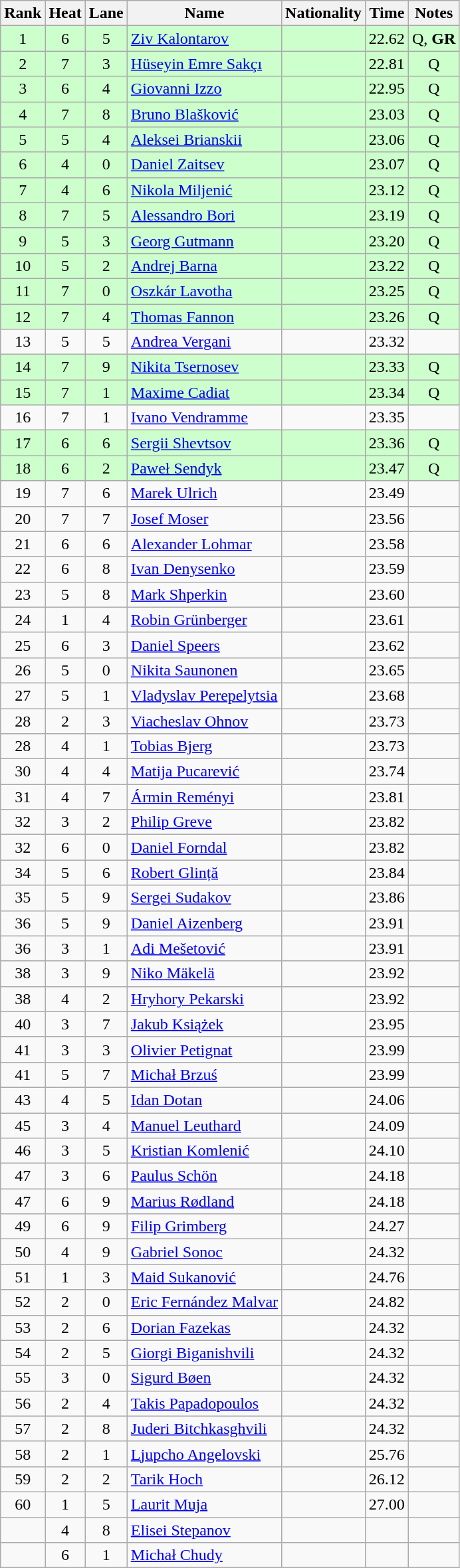<table class='wikitable sortable' style='text-align:center'>
<tr>
<th>Rank</th>
<th>Heat</th>
<th>Lane</th>
<th>Name</th>
<th>Nationality</th>
<th>Time</th>
<th>Notes</th>
</tr>
<tr bgcolor=ccffcc>
<td>1</td>
<td>6</td>
<td>5</td>
<td align=left><a href='#'>Ziv Kalontarov</a></td>
<td align=left></td>
<td>22.62</td>
<td>Q, <strong>GR</strong></td>
</tr>
<tr bgcolor=ccffcc>
<td>2</td>
<td>7</td>
<td>3</td>
<td align=left><a href='#'>Hüseyin Emre Sakçı</a></td>
<td align=left></td>
<td>22.81</td>
<td>Q</td>
</tr>
<tr bgcolor=ccffcc>
<td>3</td>
<td>6</td>
<td>4</td>
<td align=left><a href='#'>Giovanni Izzo</a></td>
<td align=left></td>
<td>22.95</td>
<td>Q</td>
</tr>
<tr bgcolor=ccffcc>
<td>4</td>
<td>7</td>
<td>8</td>
<td align=left><a href='#'>Bruno Blašković</a></td>
<td align=left></td>
<td>23.03</td>
<td>Q</td>
</tr>
<tr bgcolor=ccffcc>
<td>5</td>
<td>5</td>
<td>4</td>
<td align=left><a href='#'>Aleksei Brianskii</a></td>
<td align=left></td>
<td>23.06</td>
<td>Q</td>
</tr>
<tr bgcolor=ccffcc>
<td>6</td>
<td>4</td>
<td>0</td>
<td align=left><a href='#'>Daniel Zaitsev</a></td>
<td align=left></td>
<td>23.07</td>
<td>Q</td>
</tr>
<tr bgcolor=ccffcc>
<td>7</td>
<td>4</td>
<td>6</td>
<td align=left><a href='#'>Nikola Miljenić</a></td>
<td align=left></td>
<td>23.12</td>
<td>Q</td>
</tr>
<tr bgcolor=ccffcc>
<td>8</td>
<td>7</td>
<td>5</td>
<td align=left><a href='#'>Alessandro Bori</a></td>
<td align=left></td>
<td>23.19</td>
<td>Q</td>
</tr>
<tr bgcolor=ccffcc>
<td>9</td>
<td>5</td>
<td>3</td>
<td align=left><a href='#'>Georg Gutmann</a></td>
<td align=left></td>
<td>23.20</td>
<td>Q</td>
</tr>
<tr bgcolor=ccffcc>
<td>10</td>
<td>5</td>
<td>2</td>
<td align=left><a href='#'>Andrej Barna</a></td>
<td align=left></td>
<td>23.22</td>
<td>Q</td>
</tr>
<tr bgcolor=ccffcc>
<td>11</td>
<td>7</td>
<td>0</td>
<td align=left><a href='#'>Oszkár Lavotha</a></td>
<td align=left></td>
<td>23.25</td>
<td>Q</td>
</tr>
<tr bgcolor=ccffcc>
<td>12</td>
<td>7</td>
<td>4</td>
<td align=left><a href='#'>Thomas Fannon</a></td>
<td align=left></td>
<td>23.26</td>
<td>Q</td>
</tr>
<tr>
<td>13</td>
<td>5</td>
<td>5</td>
<td align=left><a href='#'>Andrea Vergani</a></td>
<td align=left></td>
<td>23.32</td>
<td></td>
</tr>
<tr bgcolor=ccffcc>
<td>14</td>
<td>7</td>
<td>9</td>
<td align=left><a href='#'>Nikita Tsernosev</a></td>
<td align=left></td>
<td>23.33</td>
<td>Q</td>
</tr>
<tr bgcolor=ccffcc>
<td>15</td>
<td>7</td>
<td>1</td>
<td align=left><a href='#'>Maxime Cadiat</a></td>
<td align=left></td>
<td>23.34</td>
<td>Q</td>
</tr>
<tr>
<td>16</td>
<td>7</td>
<td>1</td>
<td align=left><a href='#'>Ivano Vendramme</a></td>
<td align=left></td>
<td>23.35</td>
<td></td>
</tr>
<tr bgcolor=ccffcc>
<td>17</td>
<td>6</td>
<td>6</td>
<td align=left><a href='#'>Sergii Shevtsov</a></td>
<td align=left></td>
<td>23.36</td>
<td>Q</td>
</tr>
<tr bgcolor=ccffcc>
<td>18</td>
<td>6</td>
<td>2</td>
<td align=left><a href='#'>Paweł Sendyk</a></td>
<td align=left></td>
<td>23.47</td>
<td>Q</td>
</tr>
<tr>
<td>19</td>
<td>7</td>
<td>6</td>
<td align=left><a href='#'>Marek Ulrich</a></td>
<td align=left></td>
<td>23.49</td>
<td></td>
</tr>
<tr>
<td>20</td>
<td>7</td>
<td>7</td>
<td align=left><a href='#'>Josef Moser</a></td>
<td align=left></td>
<td>23.56</td>
<td></td>
</tr>
<tr>
<td>21</td>
<td>6</td>
<td>6</td>
<td align=left><a href='#'>Alexander Lohmar</a></td>
<td align=left></td>
<td>23.58</td>
<td></td>
</tr>
<tr>
<td>22</td>
<td>6</td>
<td>8</td>
<td align=left><a href='#'>Ivan Denysenko</a></td>
<td align=left></td>
<td>23.59</td>
<td></td>
</tr>
<tr>
<td>23</td>
<td>5</td>
<td>8</td>
<td align=left><a href='#'>Mark Shperkin</a></td>
<td align=left></td>
<td>23.60</td>
<td></td>
</tr>
<tr>
<td>24</td>
<td>1</td>
<td>4</td>
<td align=left><a href='#'>Robin Grünberger</a></td>
<td align=left></td>
<td>23.61</td>
<td></td>
</tr>
<tr>
<td>25</td>
<td>6</td>
<td>3</td>
<td align=left><a href='#'>Daniel Speers</a></td>
<td align=left></td>
<td>23.62</td>
<td></td>
</tr>
<tr>
<td>26</td>
<td>5</td>
<td>0</td>
<td align=left><a href='#'>Nikita Saunonen</a></td>
<td align=left></td>
<td>23.65</td>
<td></td>
</tr>
<tr>
<td>27</td>
<td>5</td>
<td>1</td>
<td align=left><a href='#'>Vladyslav Perepelytsia</a></td>
<td align=left></td>
<td>23.68</td>
<td></td>
</tr>
<tr>
<td>28</td>
<td>2</td>
<td>3</td>
<td align=left><a href='#'>Viacheslav Ohnov</a></td>
<td align=left></td>
<td>23.73</td>
<td></td>
</tr>
<tr>
<td>28</td>
<td>4</td>
<td>1</td>
<td align=left><a href='#'>Tobias Bjerg</a></td>
<td align=left></td>
<td>23.73</td>
<td></td>
</tr>
<tr>
<td>30</td>
<td>4</td>
<td>4</td>
<td align=left><a href='#'>Matija Pucarević</a></td>
<td align=left></td>
<td>23.74</td>
<td></td>
</tr>
<tr>
<td>31</td>
<td>4</td>
<td>7</td>
<td align=left><a href='#'>Ármin Reményi</a></td>
<td align=left></td>
<td>23.81</td>
<td></td>
</tr>
<tr>
<td>32</td>
<td>3</td>
<td>2</td>
<td align=left><a href='#'>Philip Greve</a></td>
<td align=left></td>
<td>23.82</td>
<td></td>
</tr>
<tr>
<td>32</td>
<td>6</td>
<td>0</td>
<td align=left><a href='#'>Daniel Forndal</a></td>
<td align=left></td>
<td>23.82</td>
<td></td>
</tr>
<tr>
<td>34</td>
<td>5</td>
<td>6</td>
<td align=left><a href='#'>Robert Glință</a></td>
<td align=left></td>
<td>23.84</td>
<td></td>
</tr>
<tr>
<td>35</td>
<td>5</td>
<td>9</td>
<td align=left><a href='#'>Sergei Sudakov</a></td>
<td align=left></td>
<td>23.86</td>
<td></td>
</tr>
<tr>
<td>36</td>
<td>5</td>
<td>9</td>
<td align=left><a href='#'>Daniel Aizenberg</a></td>
<td align=left></td>
<td>23.91</td>
<td></td>
</tr>
<tr>
<td>36</td>
<td>3</td>
<td>1</td>
<td align=left><a href='#'>Adi Mešetović</a></td>
<td align=left></td>
<td>23.91</td>
<td></td>
</tr>
<tr>
<td>38</td>
<td>3</td>
<td>9</td>
<td align=left><a href='#'>Niko Mäkelä</a></td>
<td align=left></td>
<td>23.92</td>
<td></td>
</tr>
<tr>
<td>38</td>
<td>4</td>
<td>2</td>
<td align=left><a href='#'>Hryhory Pekarski</a></td>
<td align=left></td>
<td>23.92</td>
<td></td>
</tr>
<tr>
<td>40</td>
<td>3</td>
<td>7</td>
<td align=left><a href='#'>Jakub Książek</a></td>
<td align=left></td>
<td>23.95</td>
<td></td>
</tr>
<tr>
<td>41</td>
<td>3</td>
<td>3</td>
<td align=left><a href='#'>Olivier Petignat</a></td>
<td align=left></td>
<td>23.99</td>
<td></td>
</tr>
<tr>
<td>41</td>
<td>5</td>
<td>7</td>
<td align=left><a href='#'>Michał Brzuś</a></td>
<td align=left></td>
<td>23.99</td>
<td></td>
</tr>
<tr>
<td>43</td>
<td>4</td>
<td>5</td>
<td align=left><a href='#'>Idan Dotan</a></td>
<td align=left></td>
<td>24.06</td>
<td></td>
</tr>
<tr>
<td>45</td>
<td>3</td>
<td>4</td>
<td align=left><a href='#'>Manuel Leuthard</a></td>
<td align=left></td>
<td>24.09</td>
<td></td>
</tr>
<tr>
<td>46</td>
<td>3</td>
<td>5</td>
<td align=left><a href='#'>Kristian Komlenić</a></td>
<td align=left></td>
<td>24.10</td>
<td></td>
</tr>
<tr>
<td>47</td>
<td>3</td>
<td>6</td>
<td align=left><a href='#'>Paulus Schön</a></td>
<td align=left></td>
<td>24.18</td>
<td></td>
</tr>
<tr>
<td>47</td>
<td>6</td>
<td>9</td>
<td align=left><a href='#'>Marius Rødland</a></td>
<td align=left></td>
<td>24.18</td>
<td></td>
</tr>
<tr>
<td>49</td>
<td>6</td>
<td>9</td>
<td align=left><a href='#'>Filip Grimberg</a></td>
<td align=left></td>
<td>24.27</td>
<td></td>
</tr>
<tr>
<td>50</td>
<td>4</td>
<td>9</td>
<td align=left><a href='#'>Gabriel Sonoc</a></td>
<td align=left></td>
<td>24.32</td>
<td></td>
</tr>
<tr>
<td>51</td>
<td>1</td>
<td>3</td>
<td align=left><a href='#'>Maid Sukanović</a></td>
<td align=left></td>
<td>24.76</td>
<td></td>
</tr>
<tr>
<td>52</td>
<td>2</td>
<td>0</td>
<td align=left><a href='#'>Eric Fernández Malvar</a></td>
<td align=left></td>
<td>24.82</td>
<td></td>
</tr>
<tr>
<td>53</td>
<td>2</td>
<td>6</td>
<td align=left><a href='#'>Dorian Fazekas</a></td>
<td align=left></td>
<td>24.32</td>
<td></td>
</tr>
<tr>
<td>54</td>
<td>2</td>
<td>5</td>
<td align=left><a href='#'>Giorgi Biganishvili</a></td>
<td align=left></td>
<td>24.32</td>
<td></td>
</tr>
<tr>
<td>55</td>
<td>3</td>
<td>0</td>
<td align=left><a href='#'>Sigurd Bøen</a></td>
<td align=left></td>
<td>24.32</td>
<td></td>
</tr>
<tr>
<td>56</td>
<td>2</td>
<td>4</td>
<td align=left><a href='#'>Takis Papadopoulos</a></td>
<td align=left></td>
<td>24.32</td>
<td></td>
</tr>
<tr>
<td>57</td>
<td>2</td>
<td>8</td>
<td align=left><a href='#'>Juderi Bitchkasghvili</a></td>
<td align=left></td>
<td>24.32</td>
<td></td>
</tr>
<tr>
<td>58</td>
<td>2</td>
<td>1</td>
<td align=left><a href='#'>Ljupcho Angelovski</a></td>
<td align=left></td>
<td>25.76</td>
<td></td>
</tr>
<tr>
<td>59</td>
<td>2</td>
<td>2</td>
<td align=left><a href='#'>Tarik Hoch</a></td>
<td align=left></td>
<td>26.12</td>
<td></td>
</tr>
<tr>
<td>60</td>
<td>1</td>
<td>5</td>
<td align=left><a href='#'>Laurit Muja</a></td>
<td align=left></td>
<td>27.00</td>
<td></td>
</tr>
<tr>
<td></td>
<td>4</td>
<td>8</td>
<td align=left><a href='#'>Elisei Stepanov</a></td>
<td align=left></td>
<td></td>
<td></td>
</tr>
<tr>
<td></td>
<td>6</td>
<td>1</td>
<td align=left><a href='#'>Michał Chudy</a></td>
<td align=left></td>
<td></td>
<td></td>
</tr>
</table>
